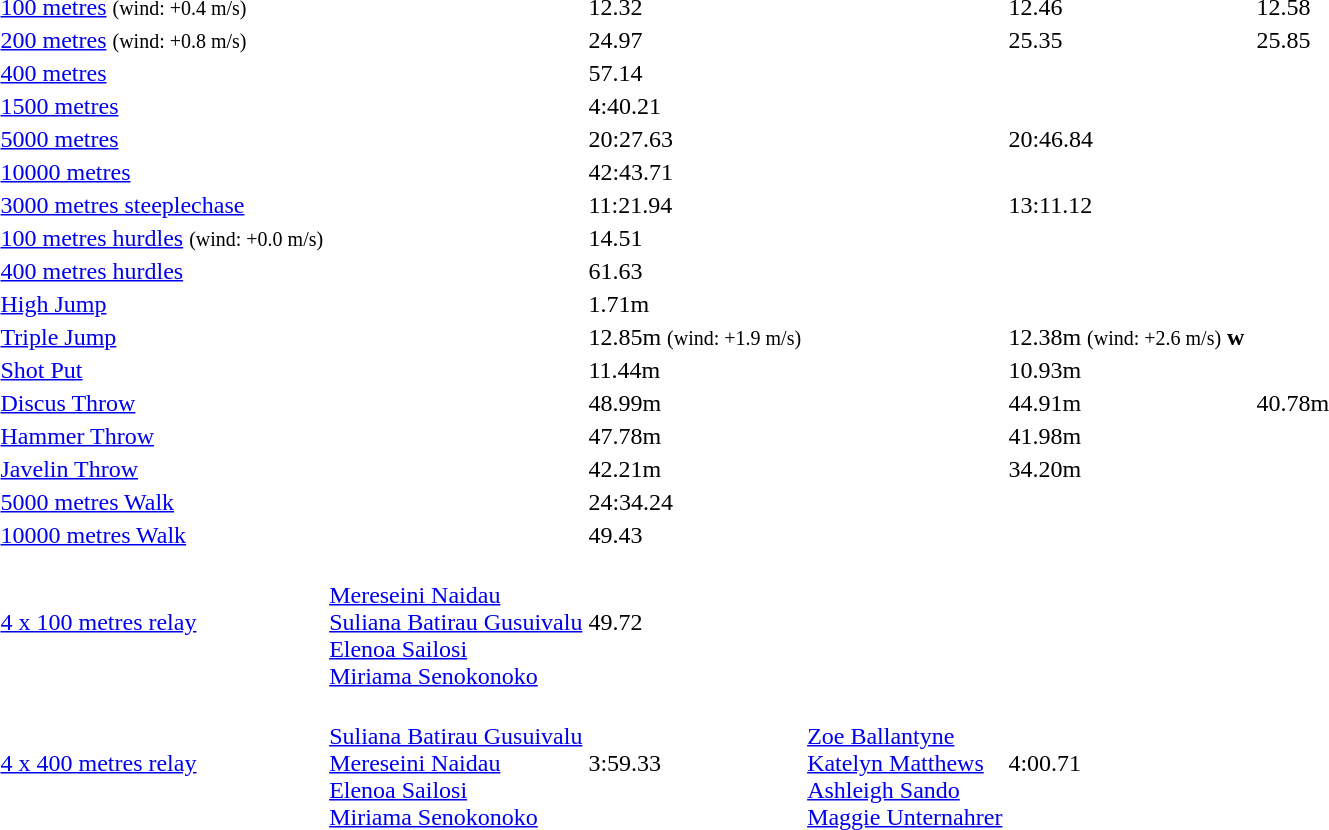<table>
<tr>
<td><a href='#'>100 metres</a> <small>(wind: +0.4 m/s)</small></td>
<td></td>
<td>12.32</td>
<td></td>
<td>12.46</td>
<td></td>
<td>12.58</td>
</tr>
<tr>
<td><a href='#'>200 metres</a> <small>(wind: +0.8 m/s)</small></td>
<td></td>
<td>24.97</td>
<td></td>
<td>25.35</td>
<td></td>
<td>25.85</td>
</tr>
<tr>
<td><a href='#'>400 metres</a></td>
<td></td>
<td>57.14</td>
<td></td>
<td></td>
<td></td>
<td></td>
</tr>
<tr>
<td><a href='#'>1500 metres</a></td>
<td></td>
<td>4:40.21</td>
<td></td>
<td></td>
<td></td>
<td></td>
</tr>
<tr>
<td><a href='#'>5000 metres</a></td>
<td></td>
<td>20:27.63</td>
<td></td>
<td>20:46.84</td>
<td></td>
<td></td>
</tr>
<tr>
<td><a href='#'>10000 metres</a></td>
<td></td>
<td>42:43.71</td>
<td></td>
<td></td>
<td></td>
<td></td>
</tr>
<tr>
<td><a href='#'>3000 metres steeplechase</a></td>
<td></td>
<td>11:21.94</td>
<td></td>
<td>13:11.12</td>
<td></td>
<td></td>
</tr>
<tr>
<td><a href='#'>100 metres hurdles</a> <small>(wind: +0.0 m/s)</small></td>
<td></td>
<td>14.51</td>
<td></td>
<td></td>
<td></td>
<td></td>
</tr>
<tr>
<td><a href='#'>400 metres hurdles</a></td>
<td></td>
<td>61.63</td>
<td></td>
<td></td>
<td></td>
<td></td>
</tr>
<tr>
<td><a href='#'>High Jump</a></td>
<td></td>
<td>1.71m</td>
<td></td>
<td></td>
<td></td>
<td></td>
</tr>
<tr>
<td><a href='#'>Triple Jump</a></td>
<td></td>
<td>12.85m <small>(wind: +1.9 m/s)</small></td>
<td></td>
<td>12.38m <small>(wind: +2.6 m/s)</small> <strong>w</strong></td>
<td></td>
<td></td>
</tr>
<tr>
<td><a href='#'>Shot Put</a></td>
<td></td>
<td>11.44m</td>
<td></td>
<td>10.93m</td>
<td></td>
<td></td>
</tr>
<tr>
<td><a href='#'>Discus Throw</a></td>
<td></td>
<td>48.99m</td>
<td></td>
<td>44.91m</td>
<td></td>
<td>40.78m</td>
</tr>
<tr>
<td><a href='#'>Hammer Throw</a></td>
<td></td>
<td>47.78m</td>
<td></td>
<td>41.98m</td>
<td></td>
<td></td>
</tr>
<tr>
<td><a href='#'>Javelin Throw</a></td>
<td></td>
<td>42.21m</td>
<td></td>
<td>34.20m</td>
<td></td>
<td></td>
</tr>
<tr>
<td><a href='#'>5000 metres Walk</a></td>
<td></td>
<td>24:34.24</td>
<td></td>
<td></td>
<td></td>
<td></td>
</tr>
<tr>
<td><a href='#'>10000 metres Walk</a></td>
<td></td>
<td>49.43</td>
<td></td>
<td></td>
<td></td>
<td></td>
</tr>
<tr>
<td><a href='#'>4 x 100 metres relay</a></td>
<td> <br> <a href='#'>Mereseini Naidau</a> <br> <a href='#'>Suliana Batirau Gusuivalu</a> <br> <a href='#'>Elenoa Sailosi</a> <br> <a href='#'>Miriama Senokonoko</a></td>
<td>49.72</td>
<td></td>
<td></td>
<td></td>
<td></td>
</tr>
<tr>
<td><a href='#'>4 x 400 metres relay</a></td>
<td> <br> <a href='#'>Suliana Batirau Gusuivalu</a> <br> <a href='#'>Mereseini Naidau</a> <br> <a href='#'>Elenoa Sailosi</a> <br> <a href='#'>Miriama Senokonoko</a></td>
<td>3:59.33</td>
<td> <br> <a href='#'>Zoe Ballantyne</a> <br> <a href='#'>Katelyn Matthews</a> <br> <a href='#'>Ashleigh Sando</a> <br> <a href='#'>Maggie Unternahrer</a></td>
<td>4:00.71</td>
<td></td>
<td></td>
</tr>
</table>
